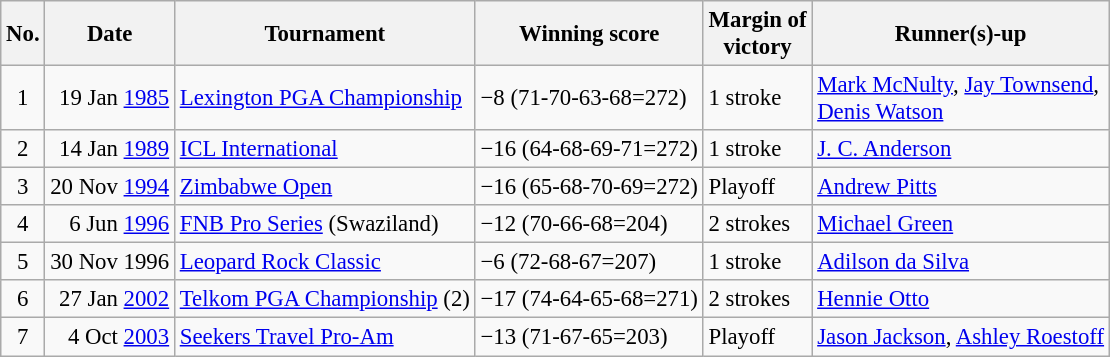<table class="wikitable" style="font-size:95%;">
<tr>
<th>No.</th>
<th>Date</th>
<th>Tournament</th>
<th>Winning score</th>
<th>Margin of<br>victory</th>
<th>Runner(s)-up</th>
</tr>
<tr>
<td align=center>1</td>
<td align=right>19 Jan <a href='#'>1985</a></td>
<td><a href='#'>Lexington PGA Championship</a></td>
<td>−8 (71-70-63-68=272)</td>
<td>1 stroke</td>
<td> <a href='#'>Mark McNulty</a>,  <a href='#'>Jay Townsend</a>,<br> <a href='#'>Denis Watson</a></td>
</tr>
<tr>
<td align=center>2</td>
<td align=right>14 Jan <a href='#'>1989</a></td>
<td><a href='#'>ICL International</a></td>
<td>−16 (64-68-69-71=272)</td>
<td>1 stroke</td>
<td> <a href='#'>J. C. Anderson</a></td>
</tr>
<tr>
<td align=center>3</td>
<td align=right>20 Nov <a href='#'>1994</a></td>
<td><a href='#'>Zimbabwe Open</a></td>
<td>−16 (65-68-70-69=272)</td>
<td>Playoff</td>
<td> <a href='#'>Andrew Pitts</a></td>
</tr>
<tr>
<td align=center>4</td>
<td align=right>6 Jun <a href='#'>1996</a></td>
<td><a href='#'>FNB Pro Series</a> (Swaziland)</td>
<td>−12 (70-66-68=204)</td>
<td>2 strokes</td>
<td> <a href='#'>Michael Green</a></td>
</tr>
<tr>
<td align=center>5</td>
<td align=right>30 Nov 1996</td>
<td><a href='#'>Leopard Rock Classic</a></td>
<td>−6 (72-68-67=207)</td>
<td>1 stroke</td>
<td> <a href='#'>Adilson da Silva</a></td>
</tr>
<tr>
<td align=center>6</td>
<td align=right>27 Jan <a href='#'>2002</a></td>
<td><a href='#'>Telkom PGA Championship</a> (2)</td>
<td>−17 (74-64-65-68=271)</td>
<td>2 strokes</td>
<td> <a href='#'>Hennie Otto</a></td>
</tr>
<tr>
<td align=center>7</td>
<td align=right>4 Oct <a href='#'>2003</a></td>
<td><a href='#'>Seekers Travel Pro-Am</a></td>
<td>−13 (71-67-65=203)</td>
<td>Playoff</td>
<td> <a href='#'>Jason Jackson</a>,  <a href='#'>Ashley Roestoff</a></td>
</tr>
</table>
